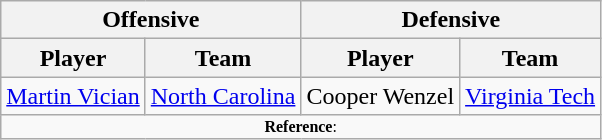<table class="wikitable" style="text-align: center;">
<tr>
<th colspan="2">Offensive</th>
<th colspan="2">Defensive</th>
</tr>
<tr>
<th>Player</th>
<th>Team</th>
<th>Player</th>
<th>Team</th>
</tr>
<tr>
<td><a href='#'>Martin Vician</a></td>
<td><a href='#'>North Carolina</a></td>
<td>Cooper Wenzel</td>
<td><a href='#'>Virginia Tech</a></td>
</tr>
<tr>
<td colspan="4"  style="font-size:8pt; text-align:center;"><strong>Reference</strong>:</td>
</tr>
</table>
